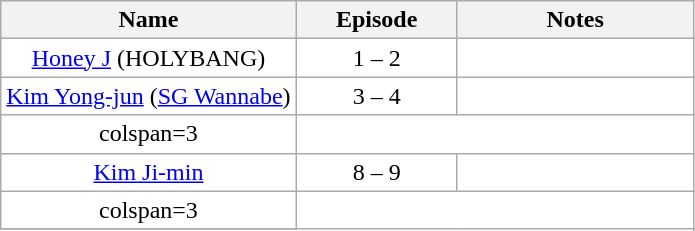<table class="wikitable" style=text-align:center;background:#ffffff>
<tr>
<th>Name</th>
<th style=width:100px>Episode</th>
<th style=width:150px>Notes</th>
</tr>
<tr>
<td><a href='#'>Honey J</a> (HOLYBANG)</td>
<td>1 – 2</td>
<td></td>
</tr>
<tr>
<td><a href='#'>Kim Yong-jun</a> (<a href='#'>SG Wannabe</a>)</td>
<td>3 – 4</td>
<td></td>
</tr>
<tr>
<td>colspan=3 </td>
</tr>
<tr>
<td><a href='#'>Kim Ji-min</a></td>
<td>8 – 9</td>
<td></td>
</tr>
<tr>
<td>colspan=3 </td>
</tr>
<tr>
</tr>
</table>
